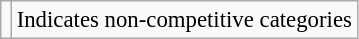<table class="wikitable" style="font-size:95%;">
<tr>
<td></td>
<td>Indicates non-competitive categories</td>
</tr>
</table>
